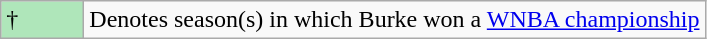<table class="wikitable">
<tr>
<td style="background:#afe6ba; width:3em;">†</td>
<td>Denotes season(s) in which Burke won a <a href='#'>WNBA championship</a></td>
</tr>
</table>
